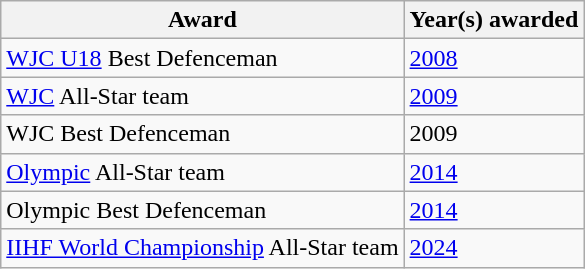<table class="wikitable">
<tr>
<th>Award</th>
<th>Year(s) awarded</th>
</tr>
<tr>
<td><a href='#'>WJC U18</a> Best Defenceman</td>
<td><a href='#'>2008</a></td>
</tr>
<tr>
<td><a href='#'>WJC</a> All-Star team</td>
<td><a href='#'>2009</a></td>
</tr>
<tr>
<td>WJC Best Defenceman</td>
<td>2009</td>
</tr>
<tr>
<td><a href='#'>Olympic</a> All-Star team</td>
<td><a href='#'>2014</a></td>
</tr>
<tr>
<td>Olympic Best Defenceman</td>
<td><a href='#'>2014</a></td>
</tr>
<tr>
<td><a href='#'>IIHF World Championship</a> All-Star team</td>
<td><a href='#'>2024</a></td>
</tr>
</table>
